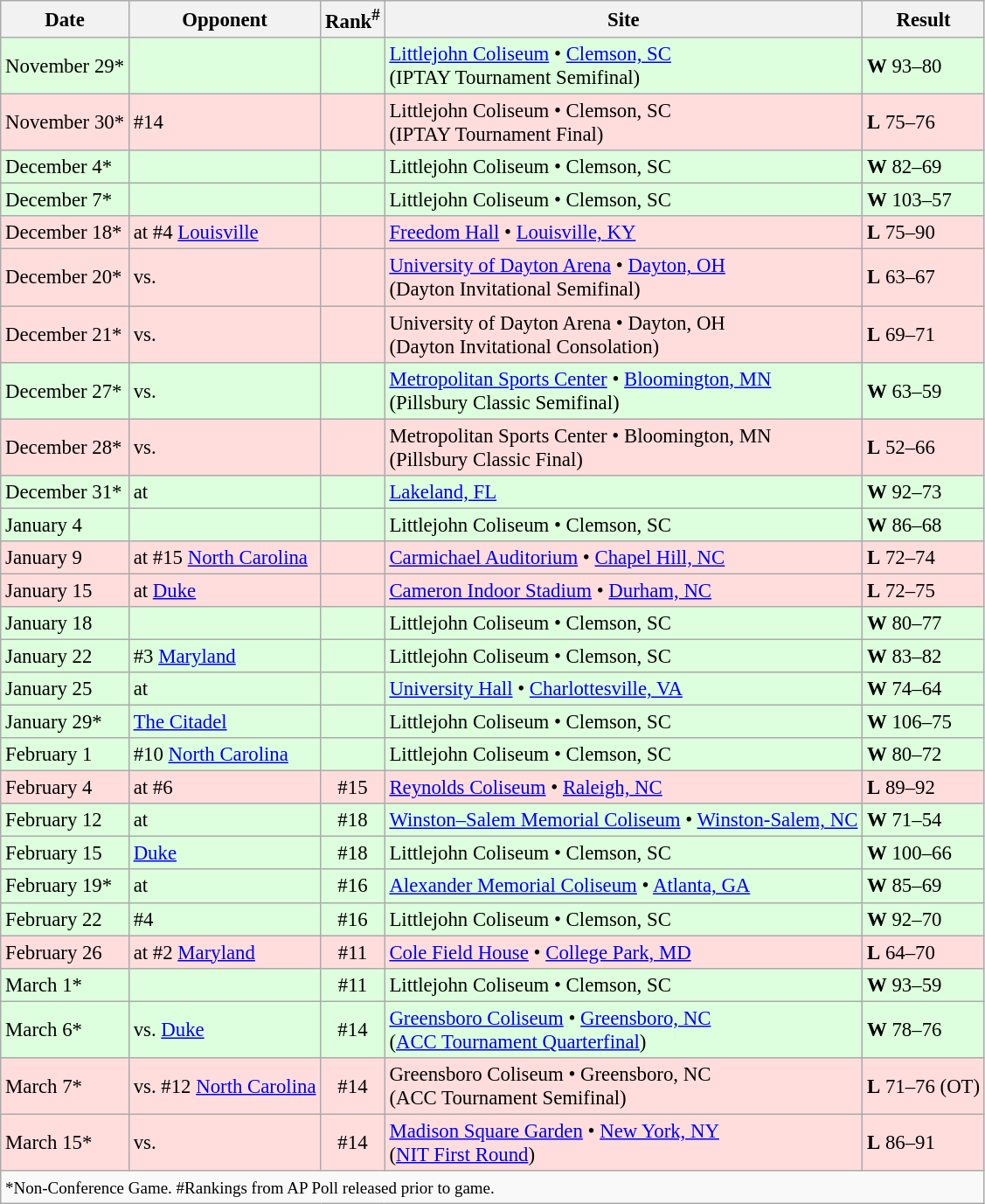<table class="wikitable" style="font-size:95%;">
<tr>
<th>Date</th>
<th>Opponent</th>
<th>Rank<sup>#</sup></th>
<th>Site</th>
<th>Result</th>
</tr>
<tr style="background: #ddffdd;">
<td>November 29*</td>
<td></td>
<td></td>
<td><a href='#'>Littlejohn Coliseum</a> • <a href='#'>Clemson, SC</a><br>(IPTAY Tournament Semifinal)</td>
<td><strong>W</strong> 93–80</td>
</tr>
<tr style="background: #ffdddd;">
<td>November 30*</td>
<td>#14 </td>
<td></td>
<td>Littlejohn Coliseum • Clemson, SC<br>(IPTAY Tournament Final)</td>
<td><strong>L</strong> 75–76</td>
</tr>
<tr style="background: #ddffdd;">
<td>December 4*</td>
<td></td>
<td></td>
<td>Littlejohn Coliseum • Clemson, SC</td>
<td><strong>W</strong> 82–69</td>
</tr>
<tr style="background: #ddffdd;">
<td>December 7*</td>
<td></td>
<td></td>
<td>Littlejohn Coliseum • Clemson, SC</td>
<td><strong>W</strong> 103–57</td>
</tr>
<tr style="background: #ffdddd;">
<td>December 18*</td>
<td>at #4 <a href='#'>Louisville</a></td>
<td></td>
<td><a href='#'>Freedom Hall</a> • <a href='#'>Louisville, KY</a></td>
<td><strong>L</strong> 75–90</td>
</tr>
<tr style="background: #ffdddd;">
<td>December 20*</td>
<td>vs. </td>
<td></td>
<td><a href='#'>University of Dayton Arena</a> • <a href='#'>Dayton, OH</a><br>(Dayton Invitational Semifinal)</td>
<td><strong>L</strong> 63–67</td>
</tr>
<tr style="background: #ffdddd;">
<td>December 21*</td>
<td>vs. </td>
<td></td>
<td>University of Dayton Arena • Dayton, OH<br>(Dayton Invitational Consolation)</td>
<td><strong>L</strong> 69–71</td>
</tr>
<tr style="background: #ddffdd;">
<td>December 27*</td>
<td>vs. </td>
<td></td>
<td><a href='#'>Metropolitan Sports Center</a> • <a href='#'>Bloomington, MN</a><br>(Pillsbury Classic Semifinal)</td>
<td><strong>W</strong> 63–59</td>
</tr>
<tr style="background: #ffdddd;">
<td>December 28*</td>
<td>vs. </td>
<td></td>
<td>Metropolitan Sports Center • Bloomington, MN<br>(Pillsbury Classic Final)</td>
<td><strong>L</strong> 52–66</td>
</tr>
<tr style="background: #ddffdd;">
<td>December 31*</td>
<td>at </td>
<td></td>
<td><a href='#'>Lakeland, FL</a></td>
<td><strong>W</strong> 92–73</td>
</tr>
<tr style="background: #ddffdd;">
<td>January 4</td>
<td></td>
<td></td>
<td>Littlejohn Coliseum • Clemson, SC</td>
<td><strong>W</strong> 86–68</td>
</tr>
<tr style="background: #ffdddd;">
<td>January 9</td>
<td>at #15 <a href='#'>North Carolina</a></td>
<td></td>
<td><a href='#'>Carmichael Auditorium</a> • <a href='#'>Chapel Hill, NC</a></td>
<td><strong>L</strong> 72–74</td>
</tr>
<tr style="background: #ffdddd;">
<td>January 15</td>
<td>at <a href='#'>Duke</a></td>
<td></td>
<td><a href='#'>Cameron Indoor Stadium</a> • <a href='#'>Durham, NC</a></td>
<td><strong>L</strong> 72–75</td>
</tr>
<tr style="background: #ddffdd;">
<td>January 18</td>
<td></td>
<td></td>
<td>Littlejohn Coliseum • Clemson, SC</td>
<td><strong>W</strong> 80–77</td>
</tr>
<tr style="background: #ddffdd;">
<td>January 22</td>
<td>#3 <a href='#'>Maryland</a></td>
<td></td>
<td>Littlejohn Coliseum • Clemson, SC</td>
<td><strong>W</strong> 83–82</td>
</tr>
<tr style="background: #ddffdd;">
<td>January 25</td>
<td>at </td>
<td></td>
<td><a href='#'>University Hall</a> • <a href='#'>Charlottesville, VA</a></td>
<td><strong>W</strong> 74–64</td>
</tr>
<tr style="background: #ddffdd;">
<td>January 29*</td>
<td><a href='#'>The Citadel</a></td>
<td></td>
<td>Littlejohn Coliseum • Clemson, SC</td>
<td><strong>W</strong> 106–75</td>
</tr>
<tr style="background: #ddffdd;">
<td>February 1</td>
<td>#10 <a href='#'>North Carolina</a></td>
<td></td>
<td>Littlejohn Coliseum • Clemson, SC</td>
<td><strong>W</strong> 80–72</td>
</tr>
<tr style="background: #ffdddd;">
<td>February 4</td>
<td>at #6 </td>
<td align=center>#15</td>
<td><a href='#'>Reynolds Coliseum</a> • <a href='#'>Raleigh, NC</a></td>
<td><strong>L</strong> 89–92</td>
</tr>
<tr style="background: #ddffdd;">
<td>February 12</td>
<td>at </td>
<td align=center>#18</td>
<td><a href='#'>Winston–Salem Memorial Coliseum</a> • <a href='#'>Winston-Salem, NC</a></td>
<td><strong>W</strong> 71–54</td>
</tr>
<tr style="background: #ddffdd;">
<td>February 15</td>
<td><a href='#'>Duke</a></td>
<td align=center>#18</td>
<td>Littlejohn Coliseum • Clemson, SC</td>
<td><strong>W</strong> 100–66</td>
</tr>
<tr style="background: #ddffdd;">
<td>February 19*</td>
<td>at </td>
<td align=center>#16</td>
<td><a href='#'>Alexander Memorial Coliseum</a> • <a href='#'>Atlanta, GA</a></td>
<td><strong>W</strong> 85–69</td>
</tr>
<tr style="background: #ddffdd;">
<td>February 22</td>
<td>#4 </td>
<td align=center>#16</td>
<td>Littlejohn Coliseum • Clemson, SC</td>
<td><strong>W</strong> 92–70</td>
</tr>
<tr style="background: #ffdddd;">
<td>February 26</td>
<td>at #2 <a href='#'>Maryland</a></td>
<td align=center>#11</td>
<td><a href='#'>Cole Field House</a> • <a href='#'>College Park, MD</a></td>
<td><strong>L</strong> 64–70</td>
</tr>
<tr style="background: #ddffdd;">
<td>March 1*</td>
<td></td>
<td align=center>#11</td>
<td>Littlejohn Coliseum • Clemson, SC</td>
<td><strong>W</strong> 93–59</td>
</tr>
<tr style="background: #ddffdd;">
<td>March 6*</td>
<td>vs. <a href='#'>Duke</a></td>
<td align=center>#14</td>
<td><a href='#'>Greensboro Coliseum</a> • <a href='#'>Greensboro, NC</a><br>(<a href='#'>ACC Tournament Quarterfinal</a>)</td>
<td><strong>W</strong> 78–76</td>
</tr>
<tr style="background: #ffdddd;">
<td>March 7*</td>
<td>vs. #12 <a href='#'>North Carolina</a></td>
<td align=center>#14</td>
<td>Greensboro Coliseum • Greensboro, NC<br>(ACC Tournament Semifinal)</td>
<td><strong>L</strong> 71–76 (OT)</td>
</tr>
<tr style="background: #ffdddd;">
<td>March 15*</td>
<td>vs. </td>
<td align=center>#14</td>
<td><a href='#'>Madison Square Garden</a> • <a href='#'>New York, NY</a><br>(<a href='#'>NIT First Round</a>)</td>
<td><strong>L</strong> 86–91</td>
</tr>
<tr style="background:#f9f9f9;">
<td colspan=5><small>*Non-Conference Game. #Rankings from AP Poll released prior to game.</small></td>
</tr>
</table>
